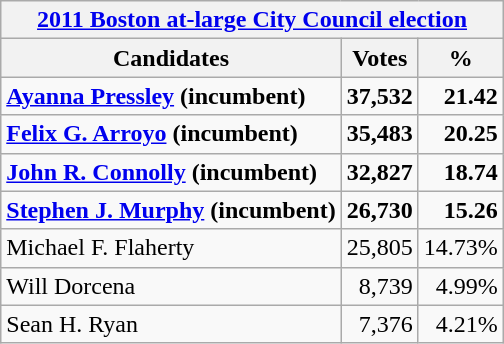<table class=wikitable>
<tr>
<th colspan=3><strong><a href='#'>2011 Boston at-large City Council election</a></strong></th>
</tr>
<tr>
<th><strong>Candidates</strong></th>
<th>Votes</th>
<th>%</th>
</tr>
<tr>
<td><strong><a href='#'>Ayanna Pressley</a> (incumbent)</strong></td>
<td align="right"><strong>37,532</strong></td>
<td align="right"><strong>21.42</strong></td>
</tr>
<tr>
<td><strong><a href='#'>Felix G. Arroyo</a> (incumbent)</strong></td>
<td align="right"><strong>35,483</strong></td>
<td align="right"><strong>20.25</strong></td>
</tr>
<tr>
<td><strong><a href='#'>John R. Connolly</a> (incumbent)</strong></td>
<td align="right"><strong>32,827</strong></td>
<td align="right"><strong>18.74</strong></td>
</tr>
<tr>
<td><strong><a href='#'>Stephen J. Murphy</a> (incumbent)</strong></td>
<td align="right"><strong>26,730</strong></td>
<td align="right"><strong>15.26</strong></td>
</tr>
<tr>
<td>Michael F. Flaherty</td>
<td align="right">25,805</td>
<td align="right">14.73%</td>
</tr>
<tr>
<td>Will Dorcena</td>
<td align="right">8,739</td>
<td align="right">4.99%</td>
</tr>
<tr>
<td>Sean H. Ryan</td>
<td align="right">7,376</td>
<td align="right">4.21%</td>
</tr>
</table>
